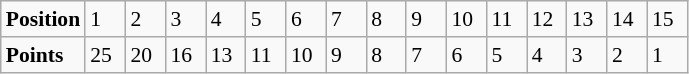<table class="wikitable" style="font-size: 90%;">
<tr>
<td><strong>Position</strong></td>
<td width=20>1</td>
<td width=20>2</td>
<td width=20>3</td>
<td width=20>4</td>
<td width=20>5</td>
<td width=20>6</td>
<td width=20>7</td>
<td width=20>8</td>
<td width=20>9</td>
<td width=20>10</td>
<td width=20>11</td>
<td width=20>12</td>
<td width=20>13</td>
<td width=20>14</td>
<td width=20>15</td>
</tr>
<tr>
<td><strong>Points</strong></td>
<td>25</td>
<td>20</td>
<td>16</td>
<td>13</td>
<td>11</td>
<td>10</td>
<td>9</td>
<td>8</td>
<td>7</td>
<td>6</td>
<td>5</td>
<td>4</td>
<td>3</td>
<td>2</td>
<td>1</td>
</tr>
</table>
